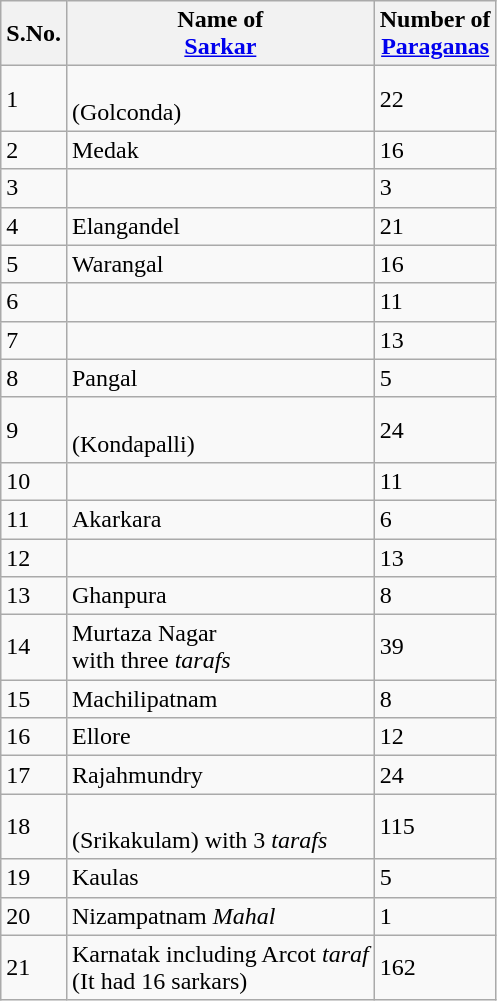<table class="wikitable">
<tr>
<th>S.No.</th>
<th>Name of<br><a href='#'>Sarkar</a></th>
<th>Number of<br><a href='#'>Paraganas</a></th>
</tr>
<tr>
<td>1</td>
<td><br>(Golconda)</td>
<td>22</td>
</tr>
<tr>
<td>2</td>
<td>Medak</td>
<td>16</td>
</tr>
<tr>
<td>3</td>
<td></td>
<td>3</td>
</tr>
<tr>
<td>4</td>
<td>Elangandel</td>
<td>21</td>
</tr>
<tr>
<td>5</td>
<td>Warangal</td>
<td>16</td>
</tr>
<tr>
<td>6</td>
<td></td>
<td>11</td>
</tr>
<tr>
<td>7</td>
<td></td>
<td>13</td>
</tr>
<tr>
<td>8</td>
<td>Pangal</td>
<td>5</td>
</tr>
<tr>
<td>9</td>
<td><br>(Kondapalli)</td>
<td>24</td>
</tr>
<tr>
<td>10</td>
<td></td>
<td>11</td>
</tr>
<tr>
<td>11</td>
<td>Akarkara</td>
<td>6</td>
</tr>
<tr>
<td>12</td>
<td></td>
<td>13</td>
</tr>
<tr>
<td>13</td>
<td>Ghanpura</td>
<td>8</td>
</tr>
<tr>
<td>14</td>
<td>Murtaza Nagar<br>with three <em>tarafs</em></td>
<td>39</td>
</tr>
<tr>
<td>15</td>
<td>Machilipatnam</td>
<td>8</td>
</tr>
<tr>
<td>16</td>
<td>Ellore</td>
<td>12</td>
</tr>
<tr>
<td>17</td>
<td>Rajahmundry</td>
<td>24</td>
</tr>
<tr>
<td>18</td>
<td><br>(Srikakulam) with 3 <em>tarafs</em></td>
<td>115</td>
</tr>
<tr>
<td>19</td>
<td>Kaulas</td>
<td>5</td>
</tr>
<tr>
<td>20</td>
<td>Nizampatnam <em>Mahal</em></td>
<td>1</td>
</tr>
<tr>
<td>21</td>
<td>Karnatak including Arcot <em>taraf</em><br> (It had 16 sarkars)</td>
<td>162</td>
</tr>
</table>
